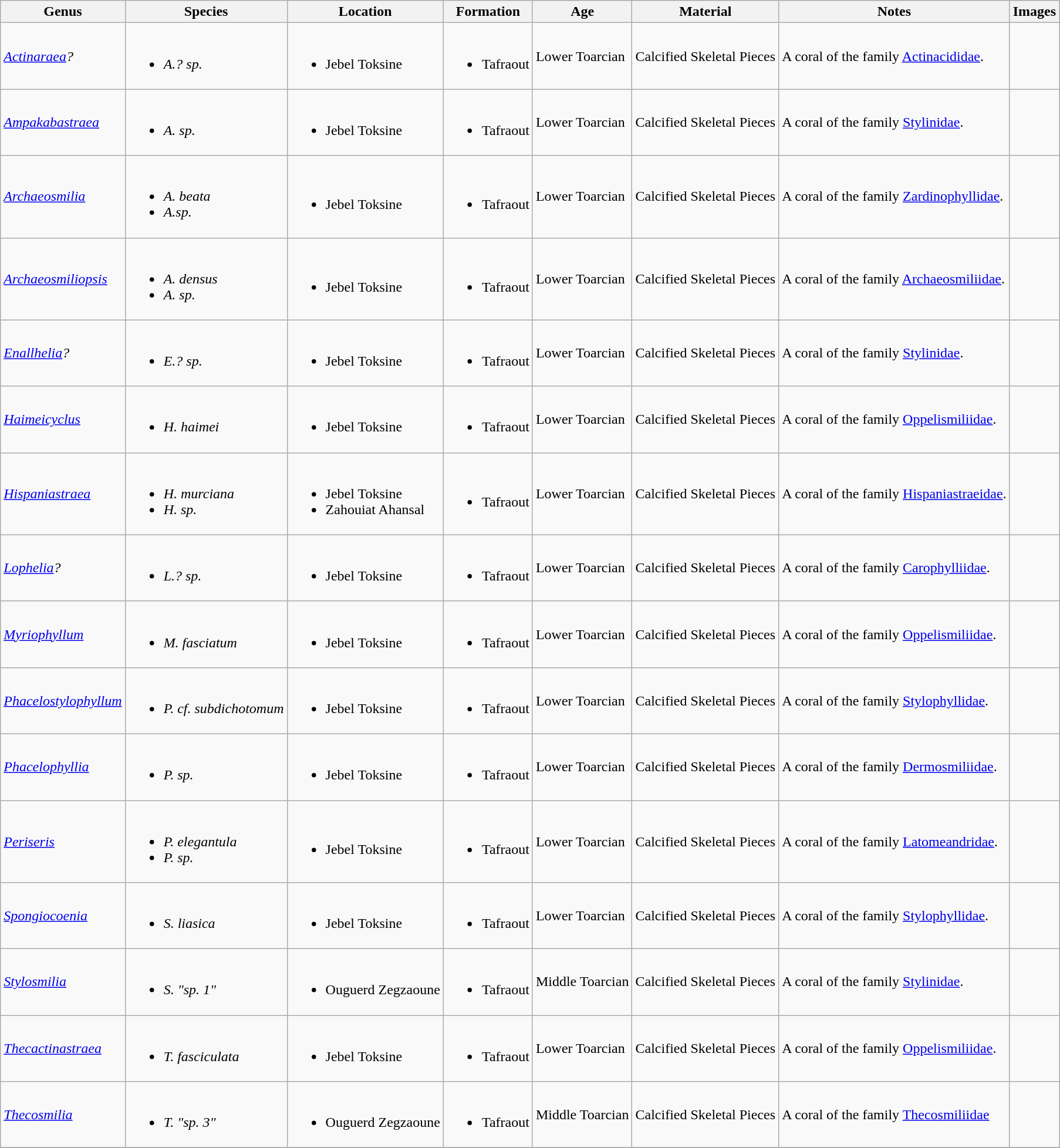<table class="wikitable">
<tr>
<th>Genus</th>
<th>Species</th>
<th>Location</th>
<th>Formation</th>
<th>Age</th>
<th>Material</th>
<th>Notes</th>
<th>Images</th>
</tr>
<tr>
<td><em><a href='#'>Actinaraea</a>?</em></td>
<td><br><ul><li><em>A.? sp.</em></li></ul></td>
<td><br><ul><li>Jebel Toksine</li></ul></td>
<td><br><ul><li>Tafraout</li></ul></td>
<td>Lower Toarcian</td>
<td>Calcified Skeletal Pieces</td>
<td>A coral of the family <a href='#'>Actinacididae</a>.</td>
<td></td>
</tr>
<tr>
<td><em><a href='#'>Ampakabastraea</a></em></td>
<td><br><ul><li><em>A. sp.</em></li></ul></td>
<td><br><ul><li>Jebel Toksine</li></ul></td>
<td><br><ul><li>Tafraout</li></ul></td>
<td>Lower Toarcian</td>
<td>Calcified Skeletal Pieces</td>
<td>A coral of the family <a href='#'>Stylinidae</a>.</td>
<td></td>
</tr>
<tr>
<td><em><a href='#'>Archaeosmilia</a></em></td>
<td><br><ul><li><em>A. beata</em></li><li><em>A.sp.</em></li></ul></td>
<td><br><ul><li>Jebel Toksine</li></ul></td>
<td><br><ul><li>Tafraout</li></ul></td>
<td>Lower Toarcian</td>
<td>Calcified Skeletal Pieces</td>
<td>A coral of the family <a href='#'>Zardinophyllidae</a>.</td>
<td></td>
</tr>
<tr>
<td><em><a href='#'>Archaeosmiliopsis</a></em></td>
<td><br><ul><li><em>A. densus</em></li><li><em>A. sp.</em></li></ul></td>
<td><br><ul><li>Jebel Toksine</li></ul></td>
<td><br><ul><li>Tafraout</li></ul></td>
<td>Lower Toarcian</td>
<td>Calcified Skeletal Pieces</td>
<td>A coral of the family <a href='#'>Archaeosmiliidae</a>.</td>
<td></td>
</tr>
<tr>
<td><em><a href='#'>Enallhelia</a>?</em></td>
<td><br><ul><li><em>E.? sp.</em></li></ul></td>
<td><br><ul><li>Jebel Toksine</li></ul></td>
<td><br><ul><li>Tafraout</li></ul></td>
<td>Lower Toarcian</td>
<td>Calcified Skeletal Pieces</td>
<td>A coral of the family <a href='#'>Stylinidae</a>.</td>
<td></td>
</tr>
<tr>
<td><em><a href='#'>Haimeicyclus</a></em></td>
<td><br><ul><li><em>H. haimei</em></li></ul></td>
<td><br><ul><li>Jebel Toksine</li></ul></td>
<td><br><ul><li>Tafraout</li></ul></td>
<td>Lower Toarcian</td>
<td>Calcified Skeletal Pieces</td>
<td>A coral of the family <a href='#'>Oppelismiliidae</a>.</td>
<td></td>
</tr>
<tr>
<td><em><a href='#'>Hispaniastraea</a></em></td>
<td><br><ul><li><em>H. murciana</em></li><li><em>H. sp.</em></li></ul></td>
<td><br><ul><li>Jebel Toksine</li><li>Zahouiat Ahansal</li></ul></td>
<td><br><ul><li>Tafraout</li></ul></td>
<td>Lower Toarcian</td>
<td>Calcified Skeletal Pieces</td>
<td>A coral of the family <a href='#'>Hispaniastraeidae</a>.</td>
<td></td>
</tr>
<tr>
<td><em><a href='#'>Lophelia</a>?</em></td>
<td><br><ul><li><em>L.? sp.</em></li></ul></td>
<td><br><ul><li>Jebel Toksine</li></ul></td>
<td><br><ul><li>Tafraout</li></ul></td>
<td>Lower Toarcian</td>
<td>Calcified Skeletal Pieces</td>
<td>A coral of the family <a href='#'>Carophylliidae</a>.</td>
<td></td>
</tr>
<tr>
<td><em><a href='#'>Myriophyllum</a></em></td>
<td><br><ul><li><em>M. fasciatum</em></li></ul></td>
<td><br><ul><li>Jebel Toksine</li></ul></td>
<td><br><ul><li>Tafraout</li></ul></td>
<td>Lower Toarcian</td>
<td>Calcified Skeletal Pieces</td>
<td>A coral of the family <a href='#'>Oppelismiliidae</a>.</td>
<td></td>
</tr>
<tr>
<td><em><a href='#'>Phacelostylophyllum</a></em></td>
<td><br><ul><li><em>P. cf. subdichotomum</em></li></ul></td>
<td><br><ul><li>Jebel Toksine</li></ul></td>
<td><br><ul><li>Tafraout</li></ul></td>
<td>Lower Toarcian</td>
<td>Calcified Skeletal Pieces</td>
<td>A coral of the family <a href='#'>Stylophyllidae</a>.</td>
<td></td>
</tr>
<tr>
<td><em><a href='#'>Phacelophyllia</a></em></td>
<td><br><ul><li><em>P. sp.</em></li></ul></td>
<td><br><ul><li>Jebel Toksine</li></ul></td>
<td><br><ul><li>Tafraout</li></ul></td>
<td>Lower Toarcian</td>
<td>Calcified Skeletal Pieces</td>
<td>A coral of the family <a href='#'>Dermosmiliidae</a>.</td>
<td></td>
</tr>
<tr>
<td><em><a href='#'>Periseris</a></em></td>
<td><br><ul><li><em>P. elegantula</em></li><li><em>P. sp.</em></li></ul></td>
<td><br><ul><li>Jebel Toksine</li></ul></td>
<td><br><ul><li>Tafraout</li></ul></td>
<td>Lower Toarcian</td>
<td>Calcified Skeletal Pieces</td>
<td>A coral of the family <a href='#'>Latomeandridae</a>.</td>
<td></td>
</tr>
<tr>
<td><em><a href='#'>Spongiocoenia</a></em></td>
<td><br><ul><li><em>S. liasica</em></li></ul></td>
<td><br><ul><li>Jebel Toksine</li></ul></td>
<td><br><ul><li>Tafraout</li></ul></td>
<td>Lower Toarcian</td>
<td>Calcified Skeletal Pieces</td>
<td>A coral of the family <a href='#'>Stylophyllidae</a>.</td>
<td></td>
</tr>
<tr>
<td><em><a href='#'>Stylosmilia</a></em></td>
<td><br><ul><li><em>S. "sp. 1"</em></li></ul></td>
<td><br><ul><li>Ouguerd Zegzaoune</li></ul></td>
<td><br><ul><li>Tafraout</li></ul></td>
<td>Middle Toarcian</td>
<td>Calcified Skeletal Pieces</td>
<td>A coral of the family <a href='#'>Stylinidae</a>.</td>
<td></td>
</tr>
<tr>
<td><em><a href='#'>Thecactinastraea</a></em></td>
<td><br><ul><li><em>T. fasciculata</em></li></ul></td>
<td><br><ul><li>Jebel Toksine</li></ul></td>
<td><br><ul><li>Tafraout</li></ul></td>
<td>Lower Toarcian</td>
<td>Calcified Skeletal Pieces</td>
<td>A coral of the family <a href='#'>Oppelismiliidae</a>.</td>
<td></td>
</tr>
<tr>
<td><em><a href='#'>Thecosmilia</a></em></td>
<td><br><ul><li><em>T. "sp. 3"</em></li></ul></td>
<td><br><ul><li>Ouguerd Zegzaoune</li></ul></td>
<td><br><ul><li>Tafraout</li></ul></td>
<td>Middle Toarcian</td>
<td>Calcified Skeletal Pieces</td>
<td>A coral of the family <a href='#'>Thecosmiliidae</a></td>
<td></td>
</tr>
<tr>
</tr>
</table>
